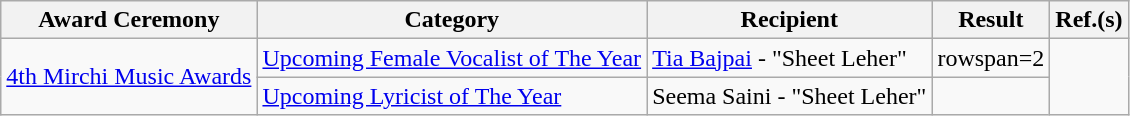<table class="wikitable">
<tr>
<th>Award Ceremony</th>
<th>Category</th>
<th>Recipient</th>
<th>Result</th>
<th>Ref.(s)</th>
</tr>
<tr>
<td rowspan=2><a href='#'>4th Mirchi Music Awards</a></td>
<td><a href='#'>Upcoming Female Vocalist of The Year</a></td>
<td><a href='#'>Tia Bajpai</a> - "Sheet Leher"</td>
<td>rowspan=2 </td>
<td rowspan=2></td>
</tr>
<tr>
<td><a href='#'>Upcoming Lyricist of The Year</a></td>
<td>Seema Saini - "Sheet Leher"</td>
</tr>
</table>
